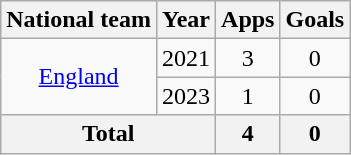<table class="wikitable" style="text-align: center;">
<tr>
<th>National team</th>
<th>Year</th>
<th>Apps</th>
<th>Goals</th>
</tr>
<tr>
<td rowspan="2"><a href='#'>England</a></td>
<td>2021</td>
<td>3</td>
<td>0</td>
</tr>
<tr>
<td>2023</td>
<td>1</td>
<td>0</td>
</tr>
<tr>
<th colspan="2">Total</th>
<th>4</th>
<th>0</th>
</tr>
</table>
